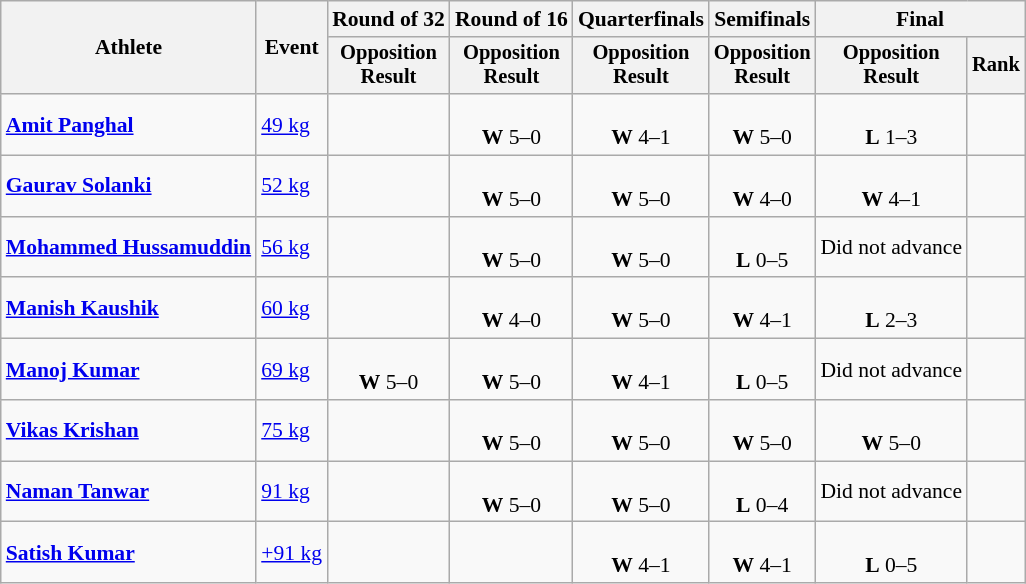<table class=wikitable style="text-align:center; font-size:90%">
<tr>
<th rowspan="2">Athlete</th>
<th rowspan="2">Event</th>
<th>Round of 32</th>
<th>Round of 16</th>
<th>Quarterfinals</th>
<th>Semifinals</th>
<th colspan=2>Final</th>
</tr>
<tr style="font-size:95%">
<th>Opposition<br>Result</th>
<th>Opposition<br>Result</th>
<th>Opposition<br>Result</th>
<th>Opposition<br>Result</th>
<th>Opposition<br>Result</th>
<th>Rank</th>
</tr>
<tr>
<td align=left><strong><a href='#'>Amit Panghal</a></strong></td>
<td align=left><a href='#'>49 kg</a></td>
<td></td>
<td><br><strong>W</strong> 5–0</td>
<td><br><strong>W</strong> 4–1</td>
<td><br><strong>W</strong> 5–0</td>
<td><br><strong>L</strong> 1–3</td>
<td></td>
</tr>
<tr>
<td align=left><strong><a href='#'>Gaurav Solanki</a></strong></td>
<td align=left><a href='#'>52 kg</a></td>
<td></td>
<td><br><strong>W</strong> 5–0</td>
<td><br><strong>W</strong> 5–0</td>
<td><br><strong>W</strong> 4–0</td>
<td><br><strong>W</strong> 4–1</td>
<td></td>
</tr>
<tr>
<td align=left><strong><a href='#'>Mohammed Hussamuddin</a></strong></td>
<td align=left><a href='#'>56 kg</a></td>
<td></td>
<td><br><strong>W</strong> 5–0</td>
<td><br><strong>W</strong> 5–0</td>
<td><br><strong>L</strong> 0–5</td>
<td>Did not advance</td>
<td></td>
</tr>
<tr>
<td align=left><strong><a href='#'>Manish Kaushik</a></strong></td>
<td align=left><a href='#'>60 kg</a></td>
<td></td>
<td><br><strong>W</strong> 4–0</td>
<td><br><strong>W</strong> 5–0</td>
<td><br><strong>W</strong> 4–1</td>
<td><br><strong>L</strong> 2–3</td>
<td></td>
</tr>
<tr>
<td align=left><strong><a href='#'>Manoj Kumar</a></strong></td>
<td align=left><a href='#'>69 kg</a></td>
<td><br><strong>W</strong> 5–0</td>
<td><br><strong>W</strong> 5–0</td>
<td><br><strong>W</strong> 4–1</td>
<td><br><strong>L</strong> 0–5</td>
<td>Did not advance</td>
<td></td>
</tr>
<tr>
<td align=left><strong><a href='#'>Vikas Krishan</a></strong></td>
<td align=left><a href='#'>75 kg</a></td>
<td></td>
<td><br> <strong>W</strong> 5–0</td>
<td><br><strong>W</strong> 5–0</td>
<td><br><strong>W</strong> 5–0</td>
<td><br><strong>W</strong> 5–0</td>
<td></td>
</tr>
<tr>
<td align=left><strong><a href='#'>Naman Tanwar</a></strong></td>
<td align=left><a href='#'>91 kg</a></td>
<td></td>
<td><br><strong>W</strong> 5–0</td>
<td><br><strong>W</strong> 5–0</td>
<td><br> <strong>L</strong> 0–4</td>
<td>Did not advance</td>
<td></td>
</tr>
<tr>
<td align=left><strong><a href='#'>Satish Kumar</a></strong></td>
<td align=left><a href='#'>+91 kg</a></td>
<td></td>
<td></td>
<td><br> <strong>W</strong> 4–1</td>
<td><br> <strong>W</strong> 4–1</td>
<td><br><strong>L</strong> 0–5</td>
<td></td>
</tr>
</table>
